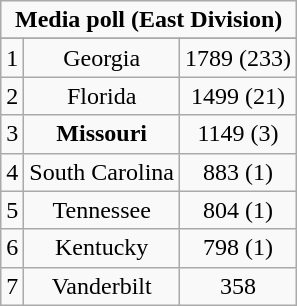<table class="wikitable" style="display: inline-table;">
<tr>
<td align="center" Colspan="3"><strong>Media poll (East Division)</strong></td>
</tr>
<tr align="center">
</tr>
<tr align="center">
<td>1</td>
<td>Georgia</td>
<td>1789 (233)</td>
</tr>
<tr align="center">
<td>2</td>
<td>Florida</td>
<td>1499 (21)</td>
</tr>
<tr align="center">
<td>3</td>
<td><strong>Missouri</strong></td>
<td>1149 (3)</td>
</tr>
<tr align="center">
<td>4</td>
<td>South Carolina</td>
<td>883 (1)</td>
</tr>
<tr align="center">
<td>5</td>
<td>Tennessee</td>
<td>804 (1)</td>
</tr>
<tr align="center">
<td>6</td>
<td>Kentucky</td>
<td>798 (1)</td>
</tr>
<tr align="center">
<td>7</td>
<td>Vanderbilt</td>
<td>358</td>
</tr>
</table>
